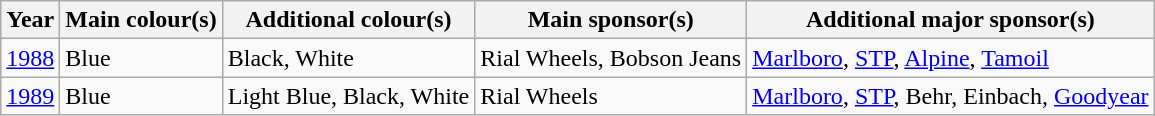<table class="wikitable">
<tr>
<th>Year</th>
<th>Main colour(s)</th>
<th>Additional colour(s)</th>
<th>Main sponsor(s)</th>
<th>Additional major sponsor(s)</th>
</tr>
<tr>
<td><a href='#'>1988</a></td>
<td>Blue</td>
<td>Black, White</td>
<td>Rial Wheels, Bobson Jeans</td>
<td><a href='#'>Marlboro</a>, <a href='#'>STP</a>, <a href='#'>Alpine</a>, <a href='#'>Tamoil</a></td>
</tr>
<tr>
<td><a href='#'>1989</a></td>
<td>Blue</td>
<td>Light Blue, Black, White</td>
<td>Rial Wheels</td>
<td><a href='#'>Marlboro</a>, <a href='#'>STP</a>, Behr, Einbach, <a href='#'>Goodyear</a></td>
</tr>
</table>
